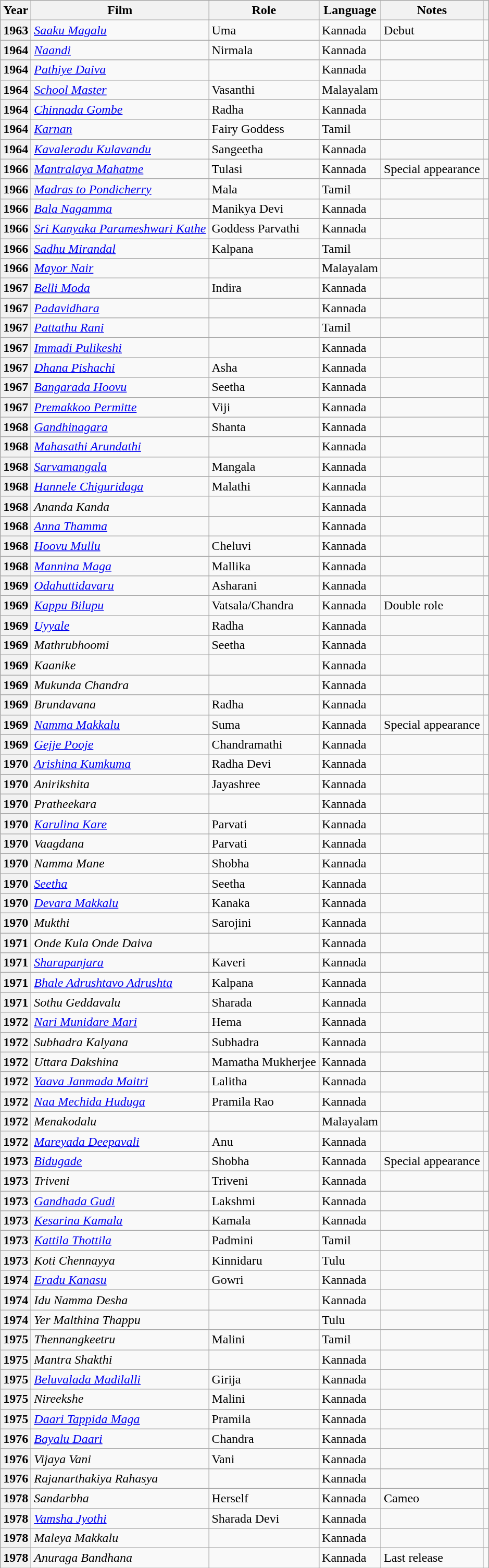<table class="wikitable sortable plainrowheaders">
<tr>
<th scope="col">Year</th>
<th scope="col">Film</th>
<th scope="col">Role</th>
<th>Language</th>
<th scope="col" class="unsortable">Notes</th>
<th scope="col" class="unsortable"></th>
</tr>
<tr>
<th scope="row">1963</th>
<td><em><a href='#'>Saaku Magalu</a></em></td>
<td>Uma</td>
<td>Kannada</td>
<td>Debut</td>
<td></td>
</tr>
<tr>
<th scope="row">1964</th>
<td><em><a href='#'>Naandi</a></em></td>
<td>Nirmala</td>
<td>Kannada</td>
<td></td>
<td></td>
</tr>
<tr>
<th scope="row">1964</th>
<td><em><a href='#'>Pathiye Daiva</a></em></td>
<td></td>
<td>Kannada</td>
<td></td>
<td></td>
</tr>
<tr>
<th scope="row">1964</th>
<td><em><a href='#'>School Master</a></em></td>
<td>Vasanthi</td>
<td>Malayalam</td>
<td></td>
<td></td>
</tr>
<tr>
<th scope="row">1964</th>
<td><em><a href='#'>Chinnada Gombe</a></em></td>
<td>Radha</td>
<td>Kannada</td>
<td></td>
<td></td>
</tr>
<tr>
<th scope="row">1964</th>
<td><em><a href='#'>Karnan</a></em></td>
<td>Fairy Goddess</td>
<td>Tamil</td>
<td></td>
<td></td>
</tr>
<tr>
<th scope="row">1964</th>
<td><em><a href='#'>Kavaleradu Kulavandu</a></em></td>
<td>Sangeetha</td>
<td>Kannada</td>
<td></td>
<td></td>
</tr>
<tr>
<th scope="row">1966</th>
<td><em><a href='#'>Mantralaya Mahatme</a></em></td>
<td>Tulasi</td>
<td>Kannada</td>
<td>Special appearance</td>
<td></td>
</tr>
<tr>
<th scope="row">1966</th>
<td><em><a href='#'>Madras to Pondicherry</a></em></td>
<td>Mala</td>
<td>Tamil</td>
<td></td>
<td></td>
</tr>
<tr>
<th scope="row">1966</th>
<td><em><a href='#'>Bala Nagamma</a></em></td>
<td>Manikya Devi</td>
<td>Kannada</td>
<td></td>
<td></td>
</tr>
<tr>
<th scope="row">1966</th>
<td><em><a href='#'>Sri Kanyaka Parameshwari Kathe</a></em></td>
<td>Goddess Parvathi</td>
<td>Kannada</td>
<td></td>
<td></td>
</tr>
<tr>
<th scope="row">1966</th>
<td><em><a href='#'>Sadhu Mirandal</a></em></td>
<td>Kalpana</td>
<td>Tamil</td>
<td></td>
<td></td>
</tr>
<tr>
<th scope="row">1966</th>
<td><em><a href='#'>Mayor Nair</a></em></td>
<td></td>
<td>Malayalam</td>
<td></td>
<td></td>
</tr>
<tr>
<th scope="row">1967</th>
<td><em><a href='#'>Belli Moda</a></em></td>
<td>Indira</td>
<td>Kannada</td>
<td></td>
<td></td>
</tr>
<tr>
<th scope="row">1967</th>
<td><em><a href='#'>Padavidhara</a></em></td>
<td></td>
<td>Kannada</td>
<td></td>
<td></td>
</tr>
<tr>
<th scope="row">1967</th>
<td><em><a href='#'>Pattathu Rani</a></em></td>
<td></td>
<td>Tamil</td>
<td></td>
<td></td>
</tr>
<tr>
<th scope="row">1967</th>
<td><em><a href='#'>Immadi Pulikeshi</a></em></td>
<td></td>
<td>Kannada</td>
<td></td>
<td></td>
</tr>
<tr>
<th scope="row">1967</th>
<td><em><a href='#'>Dhana Pishachi</a></em></td>
<td>Asha</td>
<td>Kannada</td>
<td></td>
<td></td>
</tr>
<tr>
<th scope="row">1967</th>
<td><em><a href='#'>Bangarada Hoovu</a></em></td>
<td>Seetha</td>
<td>Kannada</td>
<td></td>
<td></td>
</tr>
<tr>
<th scope="row">1967</th>
<td><em><a href='#'>Premakkoo Permitte</a></em></td>
<td>Viji</td>
<td>Kannada</td>
<td></td>
<td></td>
</tr>
<tr>
<th scope="row">1968</th>
<td><em><a href='#'>Gandhinagara</a></em></td>
<td>Shanta</td>
<td>Kannada</td>
<td></td>
<td></td>
</tr>
<tr>
<th scope="row">1968</th>
<td><em><a href='#'>Mahasathi Arundathi</a></em></td>
<td></td>
<td>Kannada</td>
<td></td>
<td></td>
</tr>
<tr>
<th scope="row">1968</th>
<td><em><a href='#'>Sarvamangala</a></em></td>
<td>Mangala</td>
<td>Kannada</td>
<td></td>
<td></td>
</tr>
<tr>
<th scope="row">1968</th>
<td><em><a href='#'>Hannele Chiguridaga</a></em></td>
<td>Malathi</td>
<td>Kannada</td>
<td></td>
<td></td>
</tr>
<tr>
<th scope="row">1968</th>
<td><em>Ananda Kanda</em></td>
<td></td>
<td>Kannada</td>
<td></td>
<td></td>
</tr>
<tr>
<th scope="row">1968</th>
<td><em><a href='#'>Anna Thamma</a></em></td>
<td></td>
<td>Kannada</td>
<td></td>
<td></td>
</tr>
<tr>
<th scope="row">1968</th>
<td><em><a href='#'>Hoovu Mullu</a></em></td>
<td>Cheluvi</td>
<td>Kannada</td>
<td></td>
<td></td>
</tr>
<tr>
<th scope="row">1968</th>
<td><em><a href='#'>Mannina Maga</a></em></td>
<td>Mallika</td>
<td>Kannada</td>
<td></td>
<td></td>
</tr>
<tr>
<th scope="row">1969</th>
<td><em><a href='#'>Odahuttidavaru</a></em></td>
<td>Asharani</td>
<td>Kannada</td>
<td></td>
<td></td>
</tr>
<tr>
<th scope="row">1969</th>
<td><em><a href='#'>Kappu Bilupu</a></em></td>
<td>Vatsala/Chandra</td>
<td>Kannada</td>
<td>Double role</td>
<td></td>
</tr>
<tr>
<th scope="row">1969</th>
<td><em><a href='#'>Uyyale</a></em></td>
<td>Radha</td>
<td>Kannada</td>
<td></td>
<td></td>
</tr>
<tr>
<th scope="row">1969</th>
<td><em>Mathrubhoomi</em></td>
<td>Seetha</td>
<td>Kannada</td>
<td></td>
<td></td>
</tr>
<tr>
<th scope="row">1969</th>
<td><em>Kaanike</em></td>
<td></td>
<td>Kannada</td>
<td></td>
<td></td>
</tr>
<tr>
<th scope="row">1969</th>
<td><em>Mukunda Chandra</em></td>
<td></td>
<td>Kannada</td>
<td></td>
<td></td>
</tr>
<tr>
<th scope="row">1969</th>
<td><em>Brundavana</em></td>
<td>Radha</td>
<td>Kannada</td>
<td></td>
<td></td>
</tr>
<tr>
<th scope="row">1969</th>
<td><em><a href='#'>Namma Makkalu</a></em></td>
<td>Suma</td>
<td>Kannada</td>
<td>Special appearance</td>
<td></td>
</tr>
<tr>
<th scope="row">1969</th>
<td><em><a href='#'>Gejje Pooje</a></em></td>
<td>Chandramathi</td>
<td>Kannada</td>
<td></td>
<td></td>
</tr>
<tr>
<th scope="row">1970</th>
<td><em><a href='#'>Arishina Kumkuma</a></em></td>
<td>Radha Devi</td>
<td>Kannada</td>
<td></td>
<td></td>
</tr>
<tr>
<th scope="row">1970</th>
<td><em>Anirikshita</em></td>
<td>Jayashree</td>
<td>Kannada</td>
<td></td>
<td></td>
</tr>
<tr>
<th scope="row">1970</th>
<td><em>Pratheekara</em></td>
<td></td>
<td>Kannada</td>
<td></td>
<td></td>
</tr>
<tr>
<th scope="row">1970</th>
<td><em><a href='#'>Karulina Kare</a></em></td>
<td>Parvati</td>
<td>Kannada</td>
<td></td>
<td></td>
</tr>
<tr>
<th scope="row">1970</th>
<td><em>Vaagdana</em></td>
<td>Parvati</td>
<td>Kannada</td>
<td></td>
<td></td>
</tr>
<tr>
<th scope="row">1970</th>
<td><em>Namma Mane</em></td>
<td>Shobha</td>
<td>Kannada</td>
<td></td>
<td></td>
</tr>
<tr>
<th scope="row">1970</th>
<td><em><a href='#'>Seetha</a></em></td>
<td>Seetha</td>
<td>Kannada</td>
<td></td>
<td></td>
</tr>
<tr>
<th scope="row">1970</th>
<td><em><a href='#'>Devara Makkalu</a></em></td>
<td>Kanaka</td>
<td>Kannada</td>
<td></td>
<td></td>
</tr>
<tr>
<th scope="row">1970</th>
<td><em>Mukthi</em></td>
<td>Sarojini</td>
<td>Kannada</td>
<td></td>
<td></td>
</tr>
<tr>
<th scope="row">1971</th>
<td><em>Onde Kula Onde Daiva</em></td>
<td></td>
<td>Kannada</td>
<td></td>
<td></td>
</tr>
<tr>
<th scope="row">1971</th>
<td><em><a href='#'>Sharapanjara</a></em></td>
<td>Kaveri</td>
<td>Kannada</td>
<td></td>
<td></td>
</tr>
<tr>
<th scope="row">1971</th>
<td><em><a href='#'>Bhale Adrushtavo Adrushta</a></em></td>
<td>Kalpana</td>
<td>Kannada</td>
<td></td>
<td></td>
</tr>
<tr>
<th scope="row">1971</th>
<td><em>Sothu Geddavalu</em></td>
<td>Sharada</td>
<td>Kannada</td>
<td></td>
<td></td>
</tr>
<tr>
<th scope="row">1972</th>
<td><em><a href='#'>Nari Munidare Mari</a></em></td>
<td>Hema</td>
<td>Kannada</td>
<td></td>
<td></td>
</tr>
<tr>
<th scope="row">1972</th>
<td><em>Subhadra Kalyana</em></td>
<td>Subhadra</td>
<td>Kannada</td>
<td></td>
<td></td>
</tr>
<tr>
<th scope="row">1972</th>
<td><em>Uttara Dakshina</em></td>
<td>Mamatha Mukherjee</td>
<td>Kannada</td>
<td></td>
<td></td>
</tr>
<tr>
<th scope="row">1972</th>
<td><em><a href='#'>Yaava Janmada Maitri</a></em></td>
<td>Lalitha</td>
<td>Kannada</td>
<td></td>
<td></td>
</tr>
<tr>
<th scope="row">1972</th>
<td><em><a href='#'>Naa Mechida Huduga</a></em></td>
<td>Pramila Rao</td>
<td>Kannada</td>
<td></td>
<td></td>
</tr>
<tr>
<th scope="row">1972</th>
<td><em>Menakodalu</em></td>
<td></td>
<td>Malayalam</td>
<td></td>
<td></td>
</tr>
<tr>
<th scope="row">1972</th>
<td><em><a href='#'>Mareyada Deepavali</a></em></td>
<td>Anu</td>
<td>Kannada</td>
<td></td>
<td></td>
</tr>
<tr>
<th scope="row">1973</th>
<td><em><a href='#'>Bidugade</a></em></td>
<td>Shobha</td>
<td>Kannada</td>
<td>Special appearance</td>
<td></td>
</tr>
<tr>
<th scope="row">1973</th>
<td><em>Triveni</em></td>
<td>Triveni</td>
<td>Kannada</td>
<td></td>
<td></td>
</tr>
<tr>
<th scope="row">1973</th>
<td><em><a href='#'>Gandhada Gudi</a></em></td>
<td>Lakshmi</td>
<td>Kannada</td>
<td></td>
<td></td>
</tr>
<tr>
<th scope="row">1973</th>
<td><em><a href='#'>Kesarina Kamala</a></em></td>
<td>Kamala</td>
<td>Kannada</td>
<td></td>
<td></td>
</tr>
<tr>
<th scope="row">1973</th>
<td><em><a href='#'>Kattila Thottila</a></em></td>
<td>Padmini</td>
<td>Tamil</td>
<td></td>
<td></td>
</tr>
<tr>
<th scope="row">1973</th>
<td><em>Koti Chennayya</em></td>
<td>Kinnidaru</td>
<td>Tulu</td>
<td></td>
<td></td>
</tr>
<tr>
<th scope="row">1974</th>
<td><em><a href='#'>Eradu Kanasu</a></em></td>
<td>Gowri</td>
<td>Kannada</td>
<td></td>
<td></td>
</tr>
<tr>
<th scope="row">1974</th>
<td><em>Idu Namma Desha</em></td>
<td></td>
<td>Kannada</td>
<td></td>
<td></td>
</tr>
<tr>
<th scope="row">1974</th>
<td><em>Yer Malthina Thappu</em></td>
<td></td>
<td>Tulu</td>
<td></td>
<td></td>
</tr>
<tr>
<th scope="row">1975</th>
<td><em>Thennangkeetru</em></td>
<td>Malini</td>
<td>Tamil</td>
<td></td>
<td></td>
</tr>
<tr>
<th scope="row">1975</th>
<td><em>Mantra Shakthi</em></td>
<td></td>
<td>Kannada</td>
<td></td>
<td></td>
</tr>
<tr>
<th scope="row">1975</th>
<td><em><a href='#'>Beluvalada Madilalli</a></em></td>
<td>Girija</td>
<td>Kannada</td>
<td></td>
<td></td>
</tr>
<tr>
<th scope="row">1975</th>
<td><em>Nireekshe</em></td>
<td>Malini</td>
<td>Kannada</td>
<td></td>
<td></td>
</tr>
<tr>
<th scope="row">1975</th>
<td><em><a href='#'>Daari Tappida Maga</a></em></td>
<td>Pramila</td>
<td>Kannada</td>
<td></td>
<td></td>
</tr>
<tr>
<th scope="row">1976</th>
<td><em><a href='#'>Bayalu Daari</a></em></td>
<td>Chandra</td>
<td>Kannada</td>
<td></td>
<td></td>
</tr>
<tr>
<th scope="row">1976</th>
<td><em>Vijaya Vani</em></td>
<td>Vani</td>
<td>Kannada</td>
<td></td>
<td></td>
</tr>
<tr>
<th scope="row">1976</th>
<td><em>Rajanarthakiya Rahasya</em></td>
<td></td>
<td>Kannada</td>
<td></td>
<td></td>
</tr>
<tr>
<th scope="row">1978</th>
<td><em>Sandarbha</em></td>
<td>Herself</td>
<td>Kannada</td>
<td>Cameo</td>
<td></td>
</tr>
<tr>
<th scope="row">1978</th>
<td><em><a href='#'>Vamsha Jyothi</a></em></td>
<td>Sharada Devi</td>
<td>Kannada</td>
<td></td>
<td></td>
</tr>
<tr>
<th scope="row">1978</th>
<td><em>Maleya Makkalu</em></td>
<td></td>
<td>Kannada</td>
<td></td>
<td></td>
</tr>
<tr>
<th scope="row">1978</th>
<td><em>Anuraga Bandhana</em></td>
<td></td>
<td>Kannada</td>
<td>Last release</td>
<td></td>
</tr>
</table>
